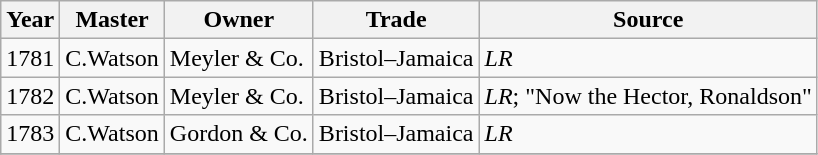<table class=" wikitable">
<tr>
<th>Year</th>
<th>Master</th>
<th>Owner</th>
<th>Trade</th>
<th>Source</th>
</tr>
<tr>
<td>1781</td>
<td>C.Watson</td>
<td>Meyler & Co.</td>
<td>Bristol–Jamaica</td>
<td><em>LR</em></td>
</tr>
<tr>
<td>1782</td>
<td>C.Watson</td>
<td>Meyler & Co.</td>
<td>Bristol–Jamaica</td>
<td><em>LR</em>; "Now the Hector, Ronaldson"</td>
</tr>
<tr>
<td>1783</td>
<td>C.Watson</td>
<td>Gordon & Co.</td>
<td>Bristol–Jamaica</td>
<td><em>LR</em></td>
</tr>
<tr>
</tr>
</table>
